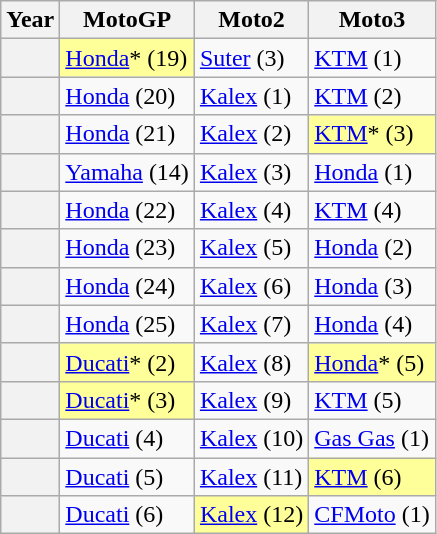<table class="wikitable">
<tr>
<th>Year</th>
<th>MotoGP</th>
<th>Moto2</th>
<th>Moto3</th>
</tr>
<tr>
<th></th>
<td style="background:#ffff99;"> <a href='#'>Honda</a>* (19)</td>
<td> <a href='#'>Suter</a> (3)</td>
<td> <a href='#'>KTM</a> (1)</td>
</tr>
<tr>
<th></th>
<td> <a href='#'>Honda</a> (20)</td>
<td> <a href='#'>Kalex</a> (1)</td>
<td> <a href='#'>KTM</a> (2)</td>
</tr>
<tr>
<th></th>
<td> <a href='#'>Honda</a> (21)</td>
<td> <a href='#'>Kalex</a> (2)</td>
<td style="background:#ffff99;"> <a href='#'>KTM</a>* (3)</td>
</tr>
<tr>
<th></th>
<td> <a href='#'>Yamaha</a> (14)</td>
<td> <a href='#'>Kalex</a> (3)</td>
<td> <a href='#'>Honda</a> (1)</td>
</tr>
<tr>
<th></th>
<td> <a href='#'>Honda</a> (22)</td>
<td> <a href='#'>Kalex</a> (4)</td>
<td> <a href='#'>KTM</a> (4)</td>
</tr>
<tr>
<th></th>
<td> <a href='#'>Honda</a> (23)</td>
<td> <a href='#'>Kalex</a> (5)</td>
<td> <a href='#'>Honda</a> (2)</td>
</tr>
<tr>
<th></th>
<td> <a href='#'>Honda</a> (24)</td>
<td> <a href='#'>Kalex</a> (6)</td>
<td> <a href='#'>Honda</a> (3)</td>
</tr>
<tr>
<th></th>
<td> <a href='#'>Honda</a> (25)</td>
<td> <a href='#'>Kalex</a> (7)</td>
<td> <a href='#'>Honda</a> (4)</td>
</tr>
<tr>
<th></th>
<td style="background:#ffff99;"> <a href='#'>Ducati</a>* (2)</td>
<td> <a href='#'>Kalex</a> (8)</td>
<td style="background:#ffff99;"> <a href='#'>Honda</a>* (5)</td>
</tr>
<tr>
<th></th>
<td style="background:#ffff99;"> <a href='#'>Ducati</a>* (3)</td>
<td> <a href='#'>Kalex</a> (9)</td>
<td> <a href='#'>KTM</a> (5)</td>
</tr>
<tr>
<th></th>
<td> <a href='#'>Ducati</a> (4)</td>
<td> <a href='#'>Kalex</a> (10)</td>
<td> <a href='#'>Gas Gas</a> (1)</td>
</tr>
<tr>
<th></th>
<td> <a href='#'>Ducati</a> (5)</td>
<td> <a href='#'>Kalex</a> (11)</td>
<td style="background:#ffff99;"> <a href='#'>KTM</a> (6)</td>
</tr>
<tr>
<th></th>
<td> <a href='#'>Ducati</a> (6)</td>
<td style="background:#ffff99;"> <a href='#'>Kalex</a> (12)</td>
<td> <a href='#'>CFMoto</a> (1)</td>
</tr>
</table>
